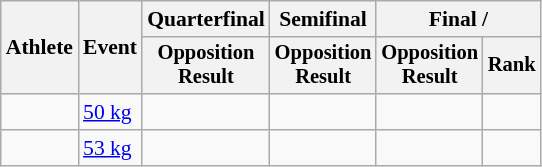<table class=wikitable style=font-size:90%;text-align:center>
<tr>
<th rowspan=2>Athlete</th>
<th rowspan=2>Event</th>
<th>Quarterfinal</th>
<th>Semifinal</th>
<th colspan=2>Final / </th>
</tr>
<tr style=font-size:95%>
<th>Opposition<br>Result</th>
<th>Opposition<br>Result</th>
<th>Opposition<br>Result</th>
<th>Rank</th>
</tr>
<tr>
<td align=left></td>
<td align=left><a href='#'>50 kg</a></td>
<td></td>
<td></td>
<td></td>
<td></td>
</tr>
<tr>
<td align=left></td>
<td align=left><a href='#'>53 kg</a></td>
<td></td>
<td></td>
<td></td>
<td></td>
</tr>
</table>
